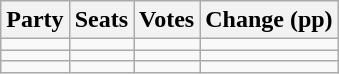<table class="wikitable" style="text-align:right;">
<tr>
<th>Party</th>
<th>Seats</th>
<th>Votes</th>
<th colspan="3">Change (pp)</th>
</tr>
<tr>
<td style="text-align:left;"></td>
<td></td>
<td></td>
<td></td>
</tr>
<tr>
<td style="text-align:left;"></td>
<td></td>
<td></td>
<td></td>
</tr>
<tr>
<td style="text-align:left;"></td>
<td></td>
<td></td>
<td></td>
</tr>
</table>
